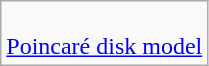<table class=wikitable>
<tr>
<td><br><a href='#'>Poincaré disk model</a><br></td>
</tr>
</table>
